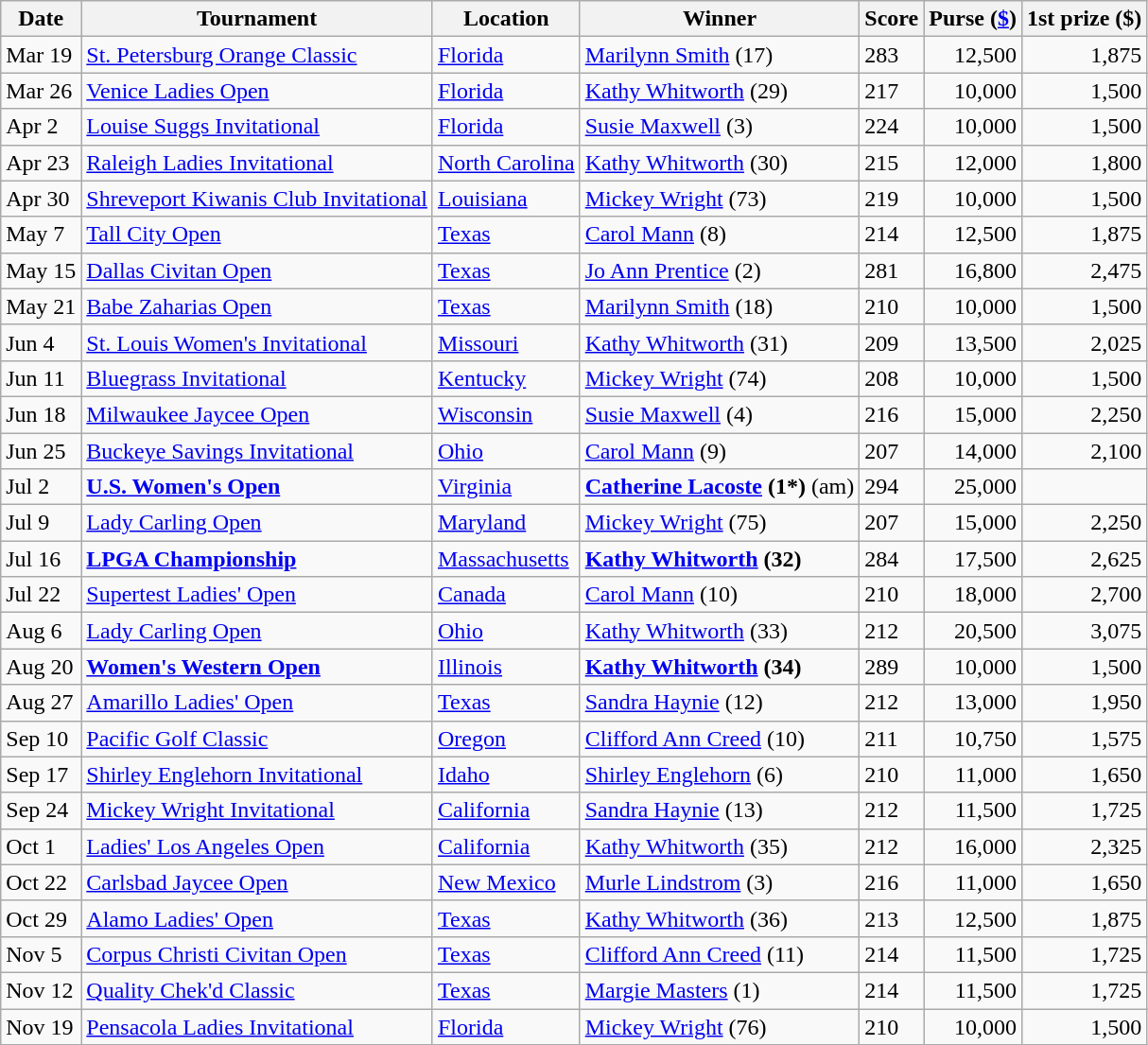<table class=wikitable>
<tr>
<th>Date</th>
<th>Tournament</th>
<th>Location</th>
<th>Winner</th>
<th>Score</th>
<th>Purse (<a href='#'>$</a>)</th>
<th>1st prize ($)</th>
</tr>
<tr>
<td>Mar 19</td>
<td><a href='#'>St. Petersburg Orange Classic</a></td>
<td><a href='#'>Florida</a></td>
<td> <a href='#'>Marilynn Smith</a> (17)</td>
<td>283</td>
<td align=right>12,500</td>
<td align=right>1,875</td>
</tr>
<tr>
<td>Mar 26</td>
<td><a href='#'>Venice Ladies Open</a></td>
<td><a href='#'>Florida</a></td>
<td> <a href='#'>Kathy Whitworth</a> (29)</td>
<td>217</td>
<td align=right>10,000</td>
<td align=right>1,500</td>
</tr>
<tr>
<td>Apr 2</td>
<td><a href='#'>Louise Suggs Invitational</a></td>
<td><a href='#'>Florida</a></td>
<td> <a href='#'>Susie Maxwell</a> (3)</td>
<td>224</td>
<td align=right>10,000</td>
<td align=right>1,500</td>
</tr>
<tr>
<td>Apr 23</td>
<td><a href='#'>Raleigh Ladies Invitational</a></td>
<td><a href='#'>North Carolina</a></td>
<td> <a href='#'>Kathy Whitworth</a> (30)</td>
<td>215</td>
<td align=right>12,000</td>
<td align=right>1,800</td>
</tr>
<tr>
<td>Apr 30</td>
<td><a href='#'>Shreveport Kiwanis Club Invitational</a></td>
<td><a href='#'>Louisiana</a></td>
<td> <a href='#'>Mickey Wright</a> (73)</td>
<td>219</td>
<td align=right>10,000</td>
<td align=right>1,500</td>
</tr>
<tr>
<td>May 7</td>
<td><a href='#'>Tall City Open</a></td>
<td><a href='#'>Texas</a></td>
<td> <a href='#'>Carol Mann</a> (8)</td>
<td>214</td>
<td align=right>12,500</td>
<td align=right>1,875</td>
</tr>
<tr>
<td>May 15</td>
<td><a href='#'>Dallas Civitan Open</a></td>
<td><a href='#'>Texas</a></td>
<td> <a href='#'>Jo Ann Prentice</a> (2)</td>
<td>281</td>
<td align=right>16,800</td>
<td align=right>2,475</td>
</tr>
<tr>
<td>May 21</td>
<td><a href='#'>Babe Zaharias Open</a></td>
<td><a href='#'>Texas</a></td>
<td> <a href='#'>Marilynn Smith</a> (18)</td>
<td>210</td>
<td align=right>10,000</td>
<td align=right>1,500</td>
</tr>
<tr>
<td>Jun 4</td>
<td><a href='#'>St. Louis Women's Invitational</a></td>
<td><a href='#'>Missouri</a></td>
<td> <a href='#'>Kathy Whitworth</a> (31)</td>
<td>209</td>
<td align=right>13,500</td>
<td align=right>2,025</td>
</tr>
<tr>
<td>Jun 11</td>
<td><a href='#'>Bluegrass Invitational</a></td>
<td><a href='#'>Kentucky</a></td>
<td> <a href='#'>Mickey Wright</a> (74)</td>
<td>208</td>
<td align=right>10,000</td>
<td align=right>1,500</td>
</tr>
<tr>
<td>Jun 18</td>
<td><a href='#'>Milwaukee Jaycee Open</a></td>
<td><a href='#'>Wisconsin</a></td>
<td> <a href='#'>Susie Maxwell</a> (4)</td>
<td>216</td>
<td align=right>15,000</td>
<td align=right>2,250</td>
</tr>
<tr>
<td>Jun 25</td>
<td><a href='#'>Buckeye Savings Invitational</a></td>
<td><a href='#'>Ohio</a></td>
<td> <a href='#'>Carol Mann</a> (9)</td>
<td>207</td>
<td align=right>14,000</td>
<td align=right>2,100</td>
</tr>
<tr>
<td>Jul 2</td>
<td><strong><a href='#'>U.S. Women's Open</a></strong></td>
<td><a href='#'>Virginia</a></td>
<td> <strong><a href='#'>Catherine Lacoste</a> (1*)</strong> (am)</td>
<td>294</td>
<td align=right>25,000</td>
<td align=right></td>
</tr>
<tr>
<td>Jul 9</td>
<td><a href='#'>Lady Carling Open</a></td>
<td><a href='#'>Maryland</a></td>
<td> <a href='#'>Mickey Wright</a> (75)</td>
<td>207</td>
<td align=right>15,000</td>
<td align=right>2,250</td>
</tr>
<tr>
<td>Jul 16</td>
<td><strong><a href='#'>LPGA Championship</a></strong></td>
<td><a href='#'>Massachusetts</a></td>
<td> <strong><a href='#'>Kathy Whitworth</a> (32)</strong></td>
<td>284</td>
<td align=right>17,500</td>
<td align=right>2,625</td>
</tr>
<tr>
<td>Jul 22</td>
<td><a href='#'>Supertest Ladies' Open</a></td>
<td><a href='#'>Canada</a></td>
<td> <a href='#'>Carol Mann</a> (10)</td>
<td>210</td>
<td align=right>18,000</td>
<td align=right>2,700</td>
</tr>
<tr>
<td>Aug 6</td>
<td><a href='#'>Lady Carling Open</a></td>
<td><a href='#'>Ohio</a></td>
<td> <a href='#'>Kathy Whitworth</a> (33)</td>
<td>212</td>
<td align=right>20,500</td>
<td align=right>3,075</td>
</tr>
<tr>
<td>Aug 20</td>
<td><strong><a href='#'>Women's Western Open</a></strong></td>
<td><a href='#'>Illinois</a></td>
<td> <strong><a href='#'>Kathy Whitworth</a> (34)</strong></td>
<td>289</td>
<td align=right>10,000</td>
<td align=right>1,500</td>
</tr>
<tr>
<td>Aug 27</td>
<td><a href='#'>Amarillo Ladies' Open</a></td>
<td><a href='#'>Texas</a></td>
<td> <a href='#'>Sandra Haynie</a> (12)</td>
<td>212</td>
<td align=right>13,000</td>
<td align=right>1,950</td>
</tr>
<tr>
<td>Sep 10</td>
<td><a href='#'>Pacific Golf Classic</a></td>
<td><a href='#'>Oregon</a></td>
<td> <a href='#'>Clifford Ann Creed</a> (10)</td>
<td>211</td>
<td align=right>10,750</td>
<td align=right>1,575</td>
</tr>
<tr>
<td>Sep 17</td>
<td><a href='#'>Shirley Englehorn Invitational</a></td>
<td><a href='#'>Idaho</a></td>
<td> <a href='#'>Shirley Englehorn</a> (6)</td>
<td>210</td>
<td align=right>11,000</td>
<td align=right>1,650</td>
</tr>
<tr>
<td>Sep 24</td>
<td><a href='#'>Mickey Wright Invitational</a></td>
<td><a href='#'>California</a></td>
<td> <a href='#'>Sandra Haynie</a> (13)</td>
<td>212</td>
<td align=right>11,500</td>
<td align=right>1,725</td>
</tr>
<tr>
<td>Oct 1</td>
<td><a href='#'>Ladies' Los Angeles Open</a></td>
<td><a href='#'>California</a></td>
<td> <a href='#'>Kathy Whitworth</a> (35)</td>
<td>212</td>
<td align=right>16,000</td>
<td align=right>2,325</td>
</tr>
<tr>
<td>Oct 22</td>
<td><a href='#'>Carlsbad Jaycee Open</a></td>
<td><a href='#'>New Mexico</a></td>
<td> <a href='#'>Murle Lindstrom</a> (3)</td>
<td>216</td>
<td align=right>11,000</td>
<td align=right>1,650</td>
</tr>
<tr>
<td>Oct 29</td>
<td><a href='#'>Alamo Ladies' Open</a></td>
<td><a href='#'>Texas</a></td>
<td> <a href='#'>Kathy Whitworth</a> (36)</td>
<td>213</td>
<td align=right>12,500</td>
<td align=right>1,875</td>
</tr>
<tr>
<td>Nov 5</td>
<td><a href='#'>Corpus Christi Civitan Open</a></td>
<td><a href='#'>Texas</a></td>
<td> <a href='#'>Clifford Ann Creed</a> (11)</td>
<td>214</td>
<td align=right>11,500</td>
<td align=right>1,725</td>
</tr>
<tr>
<td>Nov 12</td>
<td><a href='#'>Quality Chek'd Classic</a></td>
<td><a href='#'>Texas</a></td>
<td> <a href='#'>Margie Masters</a> (1)</td>
<td>214</td>
<td align=right>11,500</td>
<td align=right>1,725</td>
</tr>
<tr>
<td>Nov 19</td>
<td><a href='#'>Pensacola Ladies Invitational</a></td>
<td><a href='#'>Florida</a></td>
<td> <a href='#'>Mickey Wright</a> (76)</td>
<td>210</td>
<td align=right>10,000</td>
<td align=right>1,500</td>
</tr>
</table>
